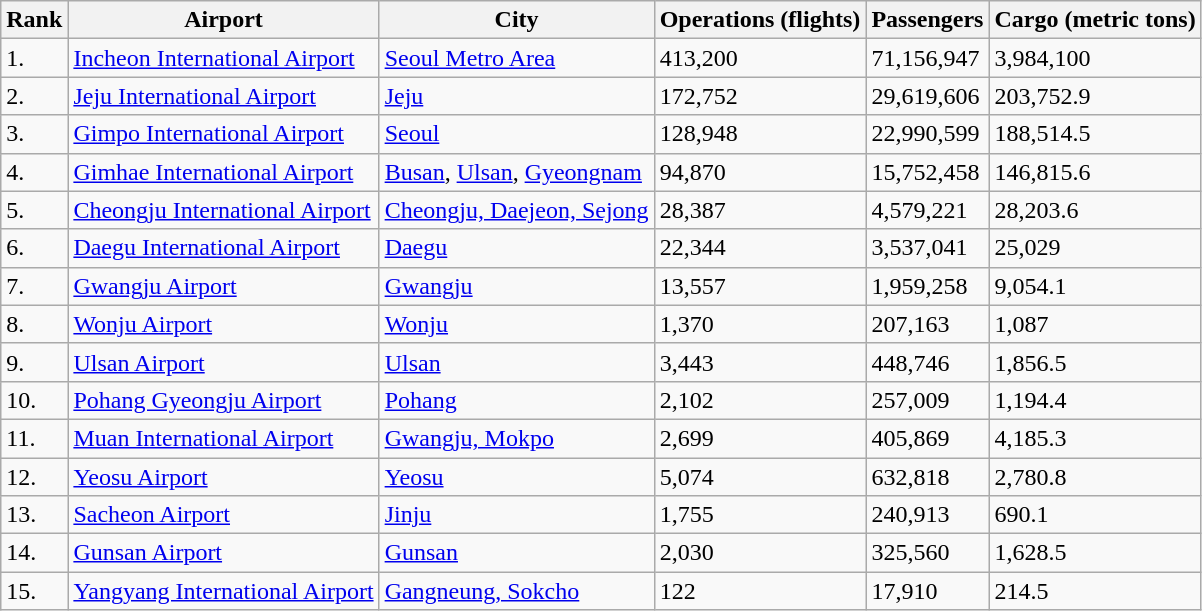<table class="wikitable">
<tr>
<th>Rank</th>
<th>Airport</th>
<th>City</th>
<th>Operations (flights)</th>
<th>Passengers</th>
<th>Cargo (metric tons)</th>
</tr>
<tr>
<td>1.</td>
<td><a href='#'>Incheon International Airport</a></td>
<td><a href='#'>Seoul Metro Area</a></td>
<td>413,200</td>
<td>71,156,947</td>
<td>3,984,100</td>
</tr>
<tr>
<td>2.</td>
<td><a href='#'>Jeju International Airport</a></td>
<td><a href='#'>Jeju</a></td>
<td>172,752</td>
<td>29,619,606</td>
<td>203,752.9</td>
</tr>
<tr>
<td>3.</td>
<td><a href='#'>Gimpo International Airport</a></td>
<td><a href='#'>Seoul</a></td>
<td>128,948</td>
<td>22,990,599</td>
<td>188,514.5</td>
</tr>
<tr>
<td>4.</td>
<td><a href='#'>Gimhae International Airport</a></td>
<td><a href='#'>Busan</a>, <a href='#'>Ulsan</a>, <a href='#'>Gyeongnam</a></td>
<td>94,870</td>
<td>15,752,458</td>
<td>146,815.6</td>
</tr>
<tr>
<td>5.</td>
<td><a href='#'>Cheongju International Airport</a></td>
<td><a href='#'>Cheongju, Daejeon, Sejong</a></td>
<td>28,387</td>
<td>4,579,221</td>
<td>28,203.6</td>
</tr>
<tr>
<td>6.</td>
<td><a href='#'>Daegu International Airport</a></td>
<td><a href='#'>Daegu</a></td>
<td>22,344</td>
<td>3,537,041</td>
<td>25,029</td>
</tr>
<tr>
<td>7.</td>
<td><a href='#'>Gwangju Airport</a></td>
<td><a href='#'>Gwangju</a></td>
<td>13,557</td>
<td>1,959,258</td>
<td>9,054.1</td>
</tr>
<tr>
<td>8.</td>
<td><a href='#'>Wonju Airport</a></td>
<td><a href='#'>Wonju</a></td>
<td>1,370</td>
<td>207,163</td>
<td>1,087</td>
</tr>
<tr>
<td>9.</td>
<td><a href='#'>Ulsan Airport</a></td>
<td><a href='#'>Ulsan</a></td>
<td>3,443</td>
<td>448,746</td>
<td>1,856.5</td>
</tr>
<tr>
<td>10.</td>
<td><a href='#'>Pohang Gyeongju Airport</a></td>
<td><a href='#'>Pohang</a></td>
<td>2,102</td>
<td>257,009</td>
<td>1,194.4</td>
</tr>
<tr>
<td>11.</td>
<td><a href='#'>Muan International Airport</a></td>
<td><a href='#'>Gwangju, Mokpo</a></td>
<td>2,699</td>
<td>405,869</td>
<td>4,185.3</td>
</tr>
<tr>
<td>12.</td>
<td><a href='#'>Yeosu Airport</a></td>
<td><a href='#'>Yeosu</a></td>
<td>5,074</td>
<td>632,818</td>
<td>2,780.8</td>
</tr>
<tr>
<td>13.</td>
<td><a href='#'>Sacheon Airport</a></td>
<td><a href='#'>Jinju</a></td>
<td>1,755</td>
<td>240,913</td>
<td>690.1</td>
</tr>
<tr>
<td>14.</td>
<td><a href='#'>Gunsan Airport</a></td>
<td><a href='#'>Gunsan</a></td>
<td>2,030</td>
<td>325,560</td>
<td>1,628.5</td>
</tr>
<tr>
<td>15.</td>
<td><a href='#'>Yangyang International Airport</a></td>
<td><a href='#'>Gangneung, Sokcho</a></td>
<td>122</td>
<td>17,910</td>
<td>214.5</td>
</tr>
</table>
